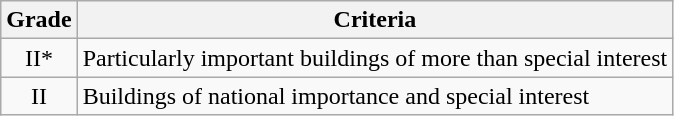<table class="wikitable">
<tr>
<th>Grade</th>
<th>Criteria</th>
</tr>
<tr>
<td align="center" >II*</td>
<td>Particularly important buildings of more than special interest</td>
</tr>
<tr>
<td align="center" >II</td>
<td>Buildings of national importance and special interest</td>
</tr>
</table>
